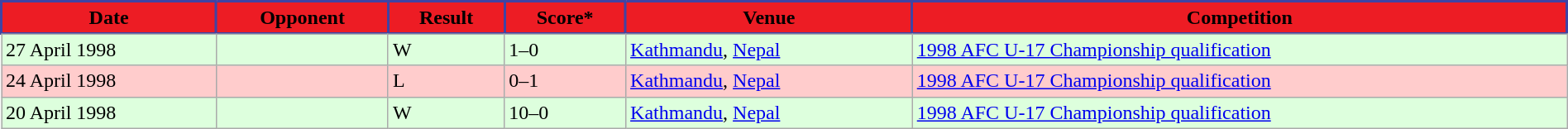<table width=100% class="wikitable">
<tr>
<th style="background:#ED1C24;border: 2px solid #3F43A4;"><span>Date</span></th>
<th style="background:#ED1C24;border: 2px solid #3F43A4;"><span>Opponent</span></th>
<th style="background:#ED1C24;border: 2px solid #3F43A4;"><span>Result</span></th>
<th style="background:#ED1C24;border: 2px solid #3F43A4;"><span>Score*</span></th>
<th style="background:#ED1C24;border: 2px solid #3F43A4;"><span>Venue</span></th>
<th style="background:#ED1C24;border: 2px solid #3F43A4;"><span>Competition</span></th>
</tr>
<tr style="background:#fcc;;">
</tr>
<tr style="background:#dfd;">
<td>27 April 1998</td>
<td></td>
<td>W</td>
<td>1–0</td>
<td> <a href='#'>Kathmandu</a>, <a href='#'>Nepal</a></td>
<td><a href='#'>1998 AFC U-17 Championship qualification</a></td>
</tr>
<tr style="background:#FFCCCC;">
<td>24 April 1998</td>
<td></td>
<td>L</td>
<td>0–1</td>
<td> <a href='#'>Kathmandu</a>, <a href='#'>Nepal</a></td>
<td><a href='#'>1998 AFC U-17 Championship qualification</a></td>
</tr>
<tr style="background:#dfd;">
<td>20 April 1998</td>
<td></td>
<td>W</td>
<td>10–0</td>
<td> <a href='#'>Kathmandu</a>, <a href='#'>Nepal</a></td>
<td><a href='#'>1998 AFC U-17 Championship qualification</a></td>
</tr>
</table>
